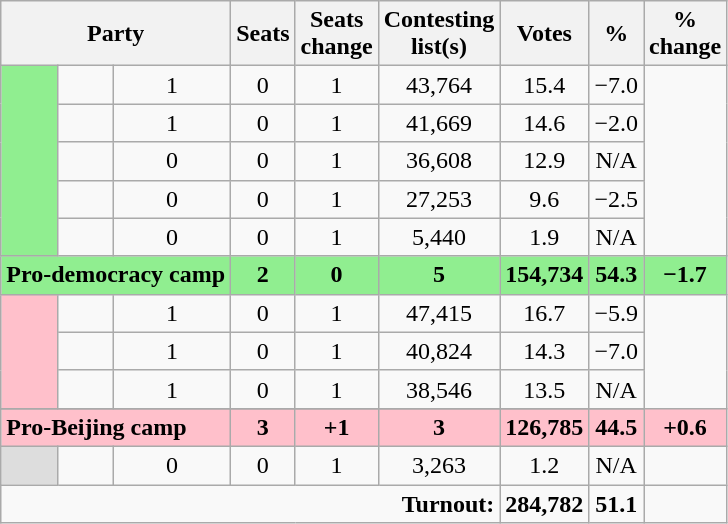<table class="wikitable">
<tr>
<th colspan="3" rowspan="1" align="center">Party</th>
<th align="center">Seats</th>
<th align="center">Seats<br>change</th>
<th align="center">Contesting<br>list(s)</th>
<th align="center">Votes</th>
<th align="center">%</th>
<th align="center">%<br>change</th>
</tr>
<tr>
<td bgcolor="LightGreen" rowspan="5"></td>
<td></td>
<td align="center">1</td>
<td align="center">0</td>
<td align="center">1</td>
<td align="center">43,764</td>
<td align="center">15.4</td>
<td align="center">−7.0</td>
</tr>
<tr>
<td></td>
<td align="center">1</td>
<td align="center">0</td>
<td align="center">1</td>
<td align="center">41,669</td>
<td align="center">14.6</td>
<td align="center">−2.0</td>
</tr>
<tr>
<td></td>
<td align="center">0</td>
<td align="center">0</td>
<td align="center">1</td>
<td align="center">36,608</td>
<td align="center">12.9</td>
<td align="center">N/A</td>
</tr>
<tr>
<td></td>
<td align="center">0</td>
<td align="center">0</td>
<td align="center">1</td>
<td align="center">27,253</td>
<td align="center">9.6</td>
<td align="center">−2.5</td>
</tr>
<tr>
<td></td>
<td align="center">0</td>
<td align="center">0</td>
<td align="center">1</td>
<td align="center">5,440</td>
<td align="center">1.9</td>
<td align="center">N/A</td>
</tr>
<tr bgcolor="LightGreen">
<td colspan=3><strong>Pro-democracy camp</strong></td>
<td align="center"><strong>2</strong></td>
<td align="center"><strong>0</strong></td>
<td align="center"><strong>5</strong></td>
<td align="center"><strong>154,734</strong></td>
<td align="center"><strong>54.3</strong></td>
<td align="center"><strong>−1.7</strong></td>
</tr>
<tr>
<td bgcolor="Pink" rowspan="3"></td>
<td></td>
<td align="center">1</td>
<td align="center">0</td>
<td align="center">1</td>
<td align="center">47,415</td>
<td align="center">16.7</td>
<td align="center">−5.9</td>
</tr>
<tr>
<td></td>
<td align="center">1</td>
<td align="center">0</td>
<td align="center">1</td>
<td align="center">40,824</td>
<td align="center">14.3</td>
<td align="center">−7.0</td>
</tr>
<tr>
<td></td>
<td align="center">1</td>
<td align="center">0</td>
<td align="center">1</td>
<td align="center">38,546</td>
<td align="center">13.5</td>
<td align="center">N/A</td>
</tr>
<tr>
</tr>
<tr bgcolor="Pink">
<td colspan=3><strong>Pro-Beijing camp</strong></td>
<td align="center"><strong>3</strong></td>
<td align="center"><strong>+1</strong></td>
<td align="center"><strong>3</strong></td>
<td align="center"><strong>126,785</strong></td>
<td align="center"><strong>44.5</strong></td>
<td align="center"><strong>+0.6</strong></td>
</tr>
<tr>
<td bgcolor="#DDDDDD"></td>
<td></td>
<td align="center">0</td>
<td align="center">0</td>
<td align="center">1</td>
<td align="center">3,263</td>
<td align="center">1.2</td>
<td align="center">N/A</td>
</tr>
<tr>
<td colspan="6" rowspan="1" align="right"><strong>Turnout:</strong></td>
<td align="center"><strong>284,782</strong></td>
<td align="center"><strong>51.1</strong></td>
<td align="center"></td>
</tr>
</table>
